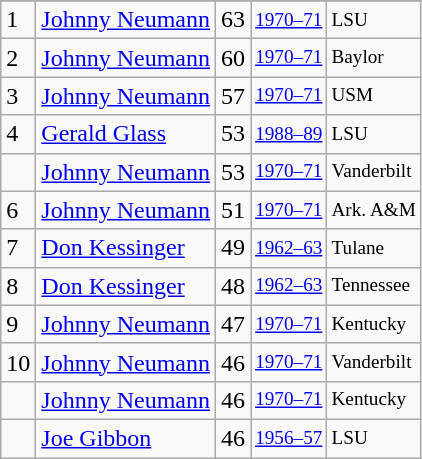<table class="wikitable">
<tr>
</tr>
<tr>
<td>1</td>
<td><a href='#'>Johnny Neumann</a></td>
<td>63</td>
<td style="font-size:80%;"><a href='#'>1970–71</a></td>
<td style="font-size:80%;">LSU</td>
</tr>
<tr>
<td>2</td>
<td><a href='#'>Johnny Neumann</a></td>
<td>60</td>
<td style="font-size:80%;"><a href='#'>1970–71</a></td>
<td style="font-size:80%;">Baylor</td>
</tr>
<tr>
<td>3</td>
<td><a href='#'>Johnny Neumann</a></td>
<td>57</td>
<td style="font-size:80%;"><a href='#'>1970–71</a></td>
<td style="font-size:80%;">USM</td>
</tr>
<tr>
<td>4</td>
<td><a href='#'>Gerald Glass</a></td>
<td>53</td>
<td style="font-size:80%;"><a href='#'>1988–89</a></td>
<td style="font-size:80%;">LSU</td>
</tr>
<tr>
<td></td>
<td><a href='#'>Johnny Neumann</a></td>
<td>53</td>
<td style="font-size:80%;"><a href='#'>1970–71</a></td>
<td style="font-size:80%;">Vanderbilt</td>
</tr>
<tr>
<td>6</td>
<td><a href='#'>Johnny Neumann</a></td>
<td>51</td>
<td style="font-size:80%;"><a href='#'>1970–71</a></td>
<td style="font-size:80%;">Ark. A&M</td>
</tr>
<tr>
<td>7</td>
<td><a href='#'>Don Kessinger</a></td>
<td>49</td>
<td style="font-size:80%;"><a href='#'>1962–63</a></td>
<td style="font-size:80%;">Tulane</td>
</tr>
<tr>
<td>8</td>
<td><a href='#'>Don Kessinger</a></td>
<td>48</td>
<td style="font-size:80%;"><a href='#'>1962–63</a></td>
<td style="font-size:80%;">Tennessee</td>
</tr>
<tr>
<td>9</td>
<td><a href='#'>Johnny Neumann</a></td>
<td>47</td>
<td style="font-size:80%;"><a href='#'>1970–71</a></td>
<td style="font-size:80%;">Kentucky</td>
</tr>
<tr>
<td>10</td>
<td><a href='#'>Johnny Neumann</a></td>
<td>46</td>
<td style="font-size:80%;"><a href='#'>1970–71</a></td>
<td style="font-size:80%;">Vanderbilt</td>
</tr>
<tr>
<td></td>
<td><a href='#'>Johnny Neumann</a></td>
<td>46</td>
<td style="font-size:80%;"><a href='#'>1970–71</a></td>
<td style="font-size:80%;">Kentucky</td>
</tr>
<tr>
<td></td>
<td><a href='#'>Joe Gibbon</a></td>
<td>46</td>
<td style="font-size:80%;"><a href='#'>1956–57</a></td>
<td style="font-size:80%;">LSU</td>
</tr>
</table>
